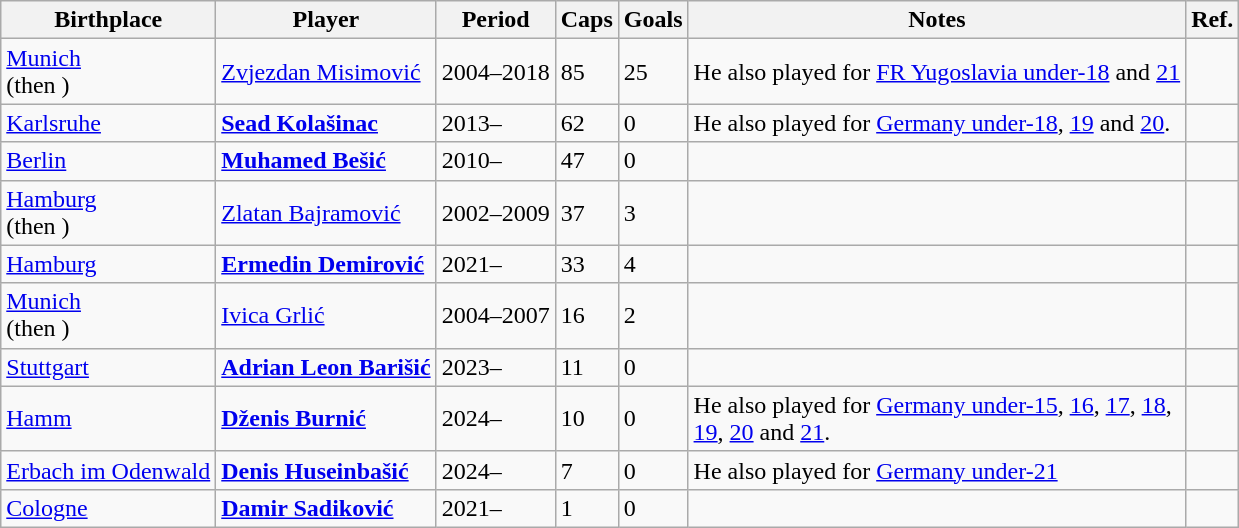<table class="wikitable sortable">
<tr>
<th>Birthplace</th>
<th>Player</th>
<th>Period</th>
<th>Caps</th>
<th>Goals</th>
<th>Notes</th>
<th>Ref.</th>
</tr>
<tr>
<td><a href='#'>Munich</a> <br>(then )</td>
<td><a href='#'>Zvjezdan Misimović</a></td>
<td>2004–2018</td>
<td>85</td>
<td>25</td>
<td>He also played for <a href='#'>FR Yugoslavia under-18</a> and <a href='#'>21</a></td>
<td></td>
</tr>
<tr>
<td><a href='#'>Karlsruhe</a></td>
<td><strong><a href='#'>Sead Kolašinac</a></strong></td>
<td>2013–</td>
<td>62</td>
<td>0</td>
<td>He also played for <a href='#'>Germany under-18</a>, <a href='#'>19</a> and <a href='#'>20</a>.</td>
<td></td>
</tr>
<tr>
<td><a href='#'>Berlin</a></td>
<td><strong><a href='#'>Muhamed Bešić</a></strong></td>
<td>2010–</td>
<td>47</td>
<td>0</td>
<td></td>
<td></td>
</tr>
<tr>
<td><a href='#'>Hamburg</a> <br>(then )</td>
<td><a href='#'>Zlatan Bajramović</a></td>
<td>2002–2009</td>
<td>37</td>
<td>3</td>
<td></td>
<td></td>
</tr>
<tr>
<td><a href='#'>Hamburg</a></td>
<td><strong><a href='#'>Ermedin Demirović</a></strong></td>
<td>2021–</td>
<td>33</td>
<td>4</td>
<td></td>
<td></td>
</tr>
<tr>
<td><a href='#'>Munich</a> <br>(then )</td>
<td><a href='#'>Ivica Grlić</a></td>
<td>2004–2007</td>
<td>16</td>
<td>2</td>
<td></td>
<td></td>
</tr>
<tr>
<td><a href='#'>Stuttgart</a></td>
<td><strong><a href='#'>Adrian Leon Barišić</a></strong></td>
<td>2023–</td>
<td>11</td>
<td>0</td>
<td></td>
<td></td>
</tr>
<tr>
<td><a href='#'>Hamm</a></td>
<td><strong><a href='#'>Dženis Burnić</a></strong></td>
<td>2024–</td>
<td>10</td>
<td>0</td>
<td>He also played for <a href='#'>Germany under-15</a>, <a href='#'>16</a>, <a href='#'>17</a>, <a href='#'>18</a>,<br><a href='#'>19</a>, <a href='#'>20</a> and <a href='#'>21</a>.</td>
<td></td>
</tr>
<tr>
<td><a href='#'>Erbach im Odenwald</a></td>
<td><strong><a href='#'>Denis Huseinbašić</a></strong></td>
<td>2024–</td>
<td>7</td>
<td>0</td>
<td>He also played for <a href='#'>Germany under-21</a></td>
<td></td>
</tr>
<tr>
<td><a href='#'>Cologne</a></td>
<td><strong><a href='#'>Damir Sadiković</a></strong></td>
<td>2021–</td>
<td>1</td>
<td>0</td>
<td></td>
<td></td>
</tr>
</table>
